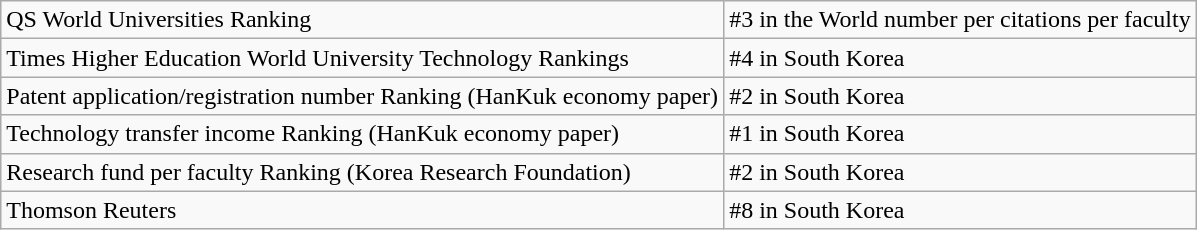<table class="wikitable">
<tr>
<td>QS World Universities Ranking</td>
<td>#3 in the World number per citations per faculty</td>
</tr>
<tr>
<td>Times Higher Education World University Technology Rankings</td>
<td>#4 in South Korea</td>
</tr>
<tr>
<td>Patent application/registration number Ranking (HanKuk economy paper)</td>
<td>#2 in South Korea</td>
</tr>
<tr>
<td>Technology transfer income Ranking (HanKuk economy paper)</td>
<td>#1 in South Korea</td>
</tr>
<tr>
<td>Research fund per faculty Ranking (Korea Research Foundation)</td>
<td>#2 in South Korea</td>
</tr>
<tr>
<td>Thomson Reuters</td>
<td>#8 in South Korea</td>
</tr>
</table>
